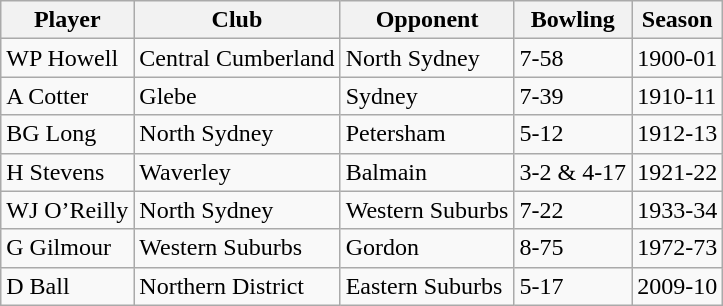<table class="wikitable">
<tr>
<th>Player</th>
<th>Club</th>
<th>Opponent</th>
<th>Bowling</th>
<th>Season</th>
</tr>
<tr>
<td>WP Howell</td>
<td>Central Cumberland</td>
<td>North Sydney</td>
<td>7-58</td>
<td>1900-01</td>
</tr>
<tr>
<td>A Cotter</td>
<td>Glebe</td>
<td>Sydney</td>
<td>7-39</td>
<td>1910-11</td>
</tr>
<tr>
<td>BG Long</td>
<td>North Sydney</td>
<td>Petersham</td>
<td>5-12</td>
<td>1912-13</td>
</tr>
<tr>
<td>H Stevens</td>
<td>Waverley</td>
<td>Balmain</td>
<td>3-2 & 4-17</td>
<td>1921-22</td>
</tr>
<tr>
<td>WJ O’Reilly</td>
<td>North Sydney</td>
<td>Western Suburbs</td>
<td>7-22</td>
<td>1933-34</td>
</tr>
<tr>
<td>G Gilmour</td>
<td>Western Suburbs</td>
<td>Gordon</td>
<td>8-75</td>
<td>1972-73</td>
</tr>
<tr>
<td>D Ball</td>
<td>Northern District</td>
<td>Eastern Suburbs</td>
<td>5-17</td>
<td>2009-10</td>
</tr>
</table>
